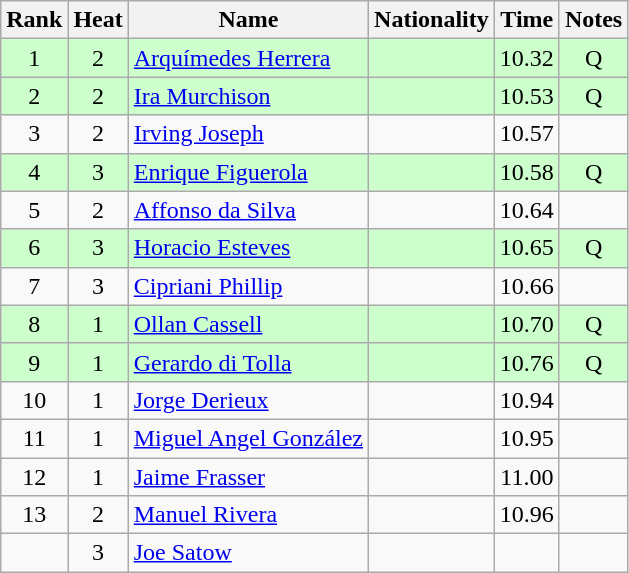<table class="wikitable sortable" style="text-align:center">
<tr>
<th>Rank</th>
<th>Heat</th>
<th>Name</th>
<th>Nationality</th>
<th>Time</th>
<th>Notes</th>
</tr>
<tr bgcolor=ccffcc>
<td>1</td>
<td>2</td>
<td align=left><a href='#'>Arquímedes Herrera</a></td>
<td align=left></td>
<td>10.32</td>
<td>Q</td>
</tr>
<tr bgcolor=ccffcc>
<td>2</td>
<td>2</td>
<td align=left><a href='#'>Ira Murchison</a></td>
<td align=left></td>
<td>10.53</td>
<td>Q</td>
</tr>
<tr>
<td>3</td>
<td>2</td>
<td align=left><a href='#'>Irving Joseph</a></td>
<td align=left></td>
<td>10.57</td>
<td></td>
</tr>
<tr bgcolor=ccffcc>
<td>4</td>
<td>3</td>
<td align=left><a href='#'>Enrique Figuerola</a></td>
<td align=left></td>
<td>10.58</td>
<td>Q</td>
</tr>
<tr>
<td>5</td>
<td>2</td>
<td align=left><a href='#'>Affonso da Silva</a></td>
<td align=left></td>
<td>10.64</td>
<td></td>
</tr>
<tr bgcolor=ccffcc>
<td>6</td>
<td>3</td>
<td align=left><a href='#'>Horacio Esteves</a></td>
<td align=left></td>
<td>10.65</td>
<td>Q</td>
</tr>
<tr>
<td>7</td>
<td>3</td>
<td align=left><a href='#'>Cipriani Phillip</a></td>
<td align=left></td>
<td>10.66</td>
<td></td>
</tr>
<tr bgcolor=ccffcc>
<td>8</td>
<td>1</td>
<td align=left><a href='#'>Ollan Cassell</a></td>
<td align=left></td>
<td>10.70</td>
<td>Q</td>
</tr>
<tr bgcolor=ccffcc>
<td>9</td>
<td>1</td>
<td align=left><a href='#'>Gerardo di Tolla</a></td>
<td align=left></td>
<td>10.76</td>
<td>Q</td>
</tr>
<tr>
<td>10</td>
<td>1</td>
<td align=left><a href='#'>Jorge Derieux</a></td>
<td align=left></td>
<td>10.94</td>
<td></td>
</tr>
<tr>
<td>11</td>
<td>1</td>
<td align=left><a href='#'>Miguel Angel González</a></td>
<td align=left></td>
<td>10.95</td>
<td></td>
</tr>
<tr>
<td>12</td>
<td>1</td>
<td align=left><a href='#'>Jaime Frasser</a></td>
<td align=left></td>
<td>11.00</td>
<td></td>
</tr>
<tr>
<td>13</td>
<td>2</td>
<td align=left><a href='#'>Manuel Rivera</a></td>
<td align=left></td>
<td>10.96</td>
<td></td>
</tr>
<tr>
<td></td>
<td>3</td>
<td align=left><a href='#'>Joe Satow</a></td>
<td align=left></td>
<td></td>
<td></td>
</tr>
</table>
